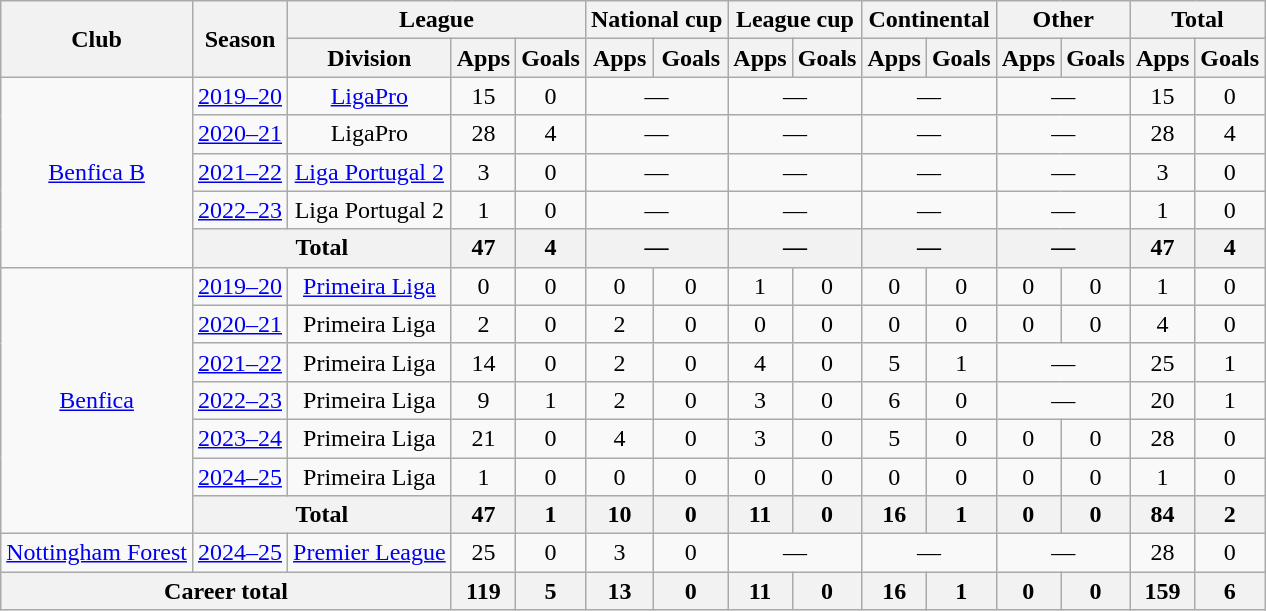<table class="wikitable" style="text-align: center">
<tr>
<th rowspan="2">Club</th>
<th rowspan="2">Season</th>
<th colspan="3">League</th>
<th colspan="2">National cup</th>
<th colspan="2">League cup</th>
<th colspan="2">Continental</th>
<th colspan="2">Other</th>
<th colspan="2">Total</th>
</tr>
<tr>
<th>Division</th>
<th>Apps</th>
<th>Goals</th>
<th>Apps</th>
<th>Goals</th>
<th>Apps</th>
<th>Goals</th>
<th>Apps</th>
<th>Goals</th>
<th>Apps</th>
<th>Goals</th>
<th>Apps</th>
<th>Goals</th>
</tr>
<tr>
<td rowspan="5"><a href='#'>Benfica B</a></td>
<td><a href='#'>2019–20</a></td>
<td><a href='#'>LigaPro</a></td>
<td>15</td>
<td>0</td>
<td colspan="2">—</td>
<td colspan="2">—</td>
<td colspan="2">—</td>
<td colspan="2">—</td>
<td>15</td>
<td>0</td>
</tr>
<tr>
<td><a href='#'>2020–21</a></td>
<td>LigaPro</td>
<td>28</td>
<td>4</td>
<td colspan="2">—</td>
<td colspan="2">—</td>
<td colspan="2">—</td>
<td colspan="2">—</td>
<td>28</td>
<td>4</td>
</tr>
<tr>
<td><a href='#'>2021–22</a></td>
<td><a href='#'>Liga Portugal 2</a></td>
<td>3</td>
<td>0</td>
<td colspan="2">—</td>
<td colspan="2">—</td>
<td colspan="2">—</td>
<td colspan="2">—</td>
<td>3</td>
<td>0</td>
</tr>
<tr>
<td><a href='#'>2022–23</a></td>
<td>Liga Portugal 2</td>
<td>1</td>
<td>0</td>
<td colspan="2">—</td>
<td colspan="2">—</td>
<td colspan="2">—</td>
<td colspan="2">—</td>
<td>1</td>
<td>0</td>
</tr>
<tr>
<th colspan="2">Total</th>
<th>47</th>
<th>4</th>
<th colspan="2">—</th>
<th colspan="2">—</th>
<th colspan="2">—</th>
<th colspan="2">—</th>
<th>47</th>
<th>4</th>
</tr>
<tr>
<td rowspan="7"><a href='#'>Benfica</a></td>
<td><a href='#'>2019–20</a></td>
<td><a href='#'>Primeira Liga</a></td>
<td>0</td>
<td>0</td>
<td>0</td>
<td>0</td>
<td>1</td>
<td>0</td>
<td>0</td>
<td>0</td>
<td>0</td>
<td>0</td>
<td>1</td>
<td>0</td>
</tr>
<tr>
<td><a href='#'>2020–21</a></td>
<td>Primeira Liga</td>
<td>2</td>
<td>0</td>
<td>2</td>
<td>0</td>
<td>0</td>
<td>0</td>
<td>0</td>
<td>0</td>
<td>0</td>
<td>0</td>
<td>4</td>
<td>0</td>
</tr>
<tr>
<td><a href='#'>2021–22</a></td>
<td>Primeira Liga</td>
<td>14</td>
<td>0</td>
<td>2</td>
<td>0</td>
<td>4</td>
<td>0</td>
<td>5</td>
<td>1</td>
<td colspan="2">—</td>
<td>25</td>
<td>1</td>
</tr>
<tr>
<td><a href='#'>2022–23</a></td>
<td>Primeira Liga</td>
<td>9</td>
<td>1</td>
<td>2</td>
<td>0</td>
<td>3</td>
<td>0</td>
<td>6</td>
<td>0</td>
<td colspan="2">—</td>
<td>20</td>
<td>1</td>
</tr>
<tr>
<td><a href='#'>2023–24</a></td>
<td>Primeira Liga</td>
<td>21</td>
<td>0</td>
<td>4</td>
<td>0</td>
<td>3</td>
<td>0</td>
<td>5</td>
<td>0</td>
<td>0</td>
<td>0</td>
<td>28</td>
<td>0</td>
</tr>
<tr>
<td><a href='#'>2024–25</a></td>
<td>Primeira Liga</td>
<td>1</td>
<td>0</td>
<td>0</td>
<td>0</td>
<td>0</td>
<td>0</td>
<td>0</td>
<td>0</td>
<td>0</td>
<td>0</td>
<td>1</td>
<td>0</td>
</tr>
<tr>
<th colspan="2">Total</th>
<th>47</th>
<th>1</th>
<th>10</th>
<th>0</th>
<th>11</th>
<th>0</th>
<th>16</th>
<th>1</th>
<th>0</th>
<th>0</th>
<th>84</th>
<th>2</th>
</tr>
<tr>
<td><a href='#'>Nottingham Forest</a></td>
<td><a href='#'>2024–25</a></td>
<td><a href='#'>Premier League</a></td>
<td>25</td>
<td>0</td>
<td>3</td>
<td>0</td>
<td colspan="2">—</td>
<td colspan="2">—</td>
<td colspan="2">—</td>
<td>28</td>
<td>0</td>
</tr>
<tr>
<th colspan="3">Career total</th>
<th>119</th>
<th>5</th>
<th>13</th>
<th>0</th>
<th>11</th>
<th>0</th>
<th>16</th>
<th>1</th>
<th>0</th>
<th>0</th>
<th>159</th>
<th>6</th>
</tr>
</table>
